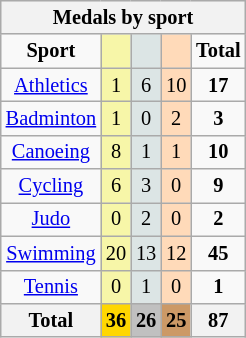<table class="wikitable" style="font-size:85%; text-align:center;">
<tr style="background:#efefef;">
<th colspan=5><strong>Medals by sport</strong></th>
</tr>
<tr>
<td><strong>Sport</strong></td>
<td style="background:#f7f6a8;"></td>
<td style="background:#dce5e5;"></td>
<td style="background:#ffdab9;"></td>
<td><strong>Total</strong></td>
</tr>
<tr>
<td><a href='#'>Athletics</a></td>
<td style="background:#F7F6A8;">1</td>
<td style="background:#DCE5E5;">6</td>
<td style="background:#FFDAB9;">10</td>
<td><strong>17</strong></td>
</tr>
<tr>
<td><a href='#'>Badminton</a></td>
<td style="background:#F7F6A8;">1</td>
<td style="background:#DCE5E5;">0</td>
<td style="background:#FFDAB9;">2</td>
<td><strong>3</strong></td>
</tr>
<tr>
<td><a href='#'>Canoeing</a></td>
<td style="background:#F7F6A8;">8</td>
<td style="background:#DCE5E5;">1</td>
<td style="background:#FFDAB9;">1</td>
<td><strong>10</strong></td>
</tr>
<tr>
<td><a href='#'>Cycling</a></td>
<td style="background:#F7F6A8;">6</td>
<td style="background:#DCE5E5;">3</td>
<td style="background:#FFDAB9;">0</td>
<td><strong>9</strong></td>
</tr>
<tr>
<td><a href='#'>Judo</a></td>
<td style="background:#F7F6A8;">0</td>
<td style="background:#DCE5E5;">2</td>
<td style="background:#FFDAB9;">0</td>
<td><strong>2</strong></td>
</tr>
<tr>
<td><a href='#'>Swimming</a></td>
<td style="background:#F7F6A8;">20</td>
<td style="background:#DCE5E5;">13</td>
<td style="background:#FFDAB9;">12</td>
<td><strong>45</strong></td>
</tr>
<tr>
<td><a href='#'>Tennis</a></td>
<td style="background:#F7F6A8;">0</td>
<td style="background:#DCE5E5;">1</td>
<td style="background:#FFDAB9;">0</td>
<td><strong>1</strong></td>
</tr>
<tr>
<th>Total</th>
<th style="background:gold;"  >36</th>
<th style="background:silver;">26</th>
<th style="background:#c96;"  >25</th>
<th>87</th>
</tr>
</table>
